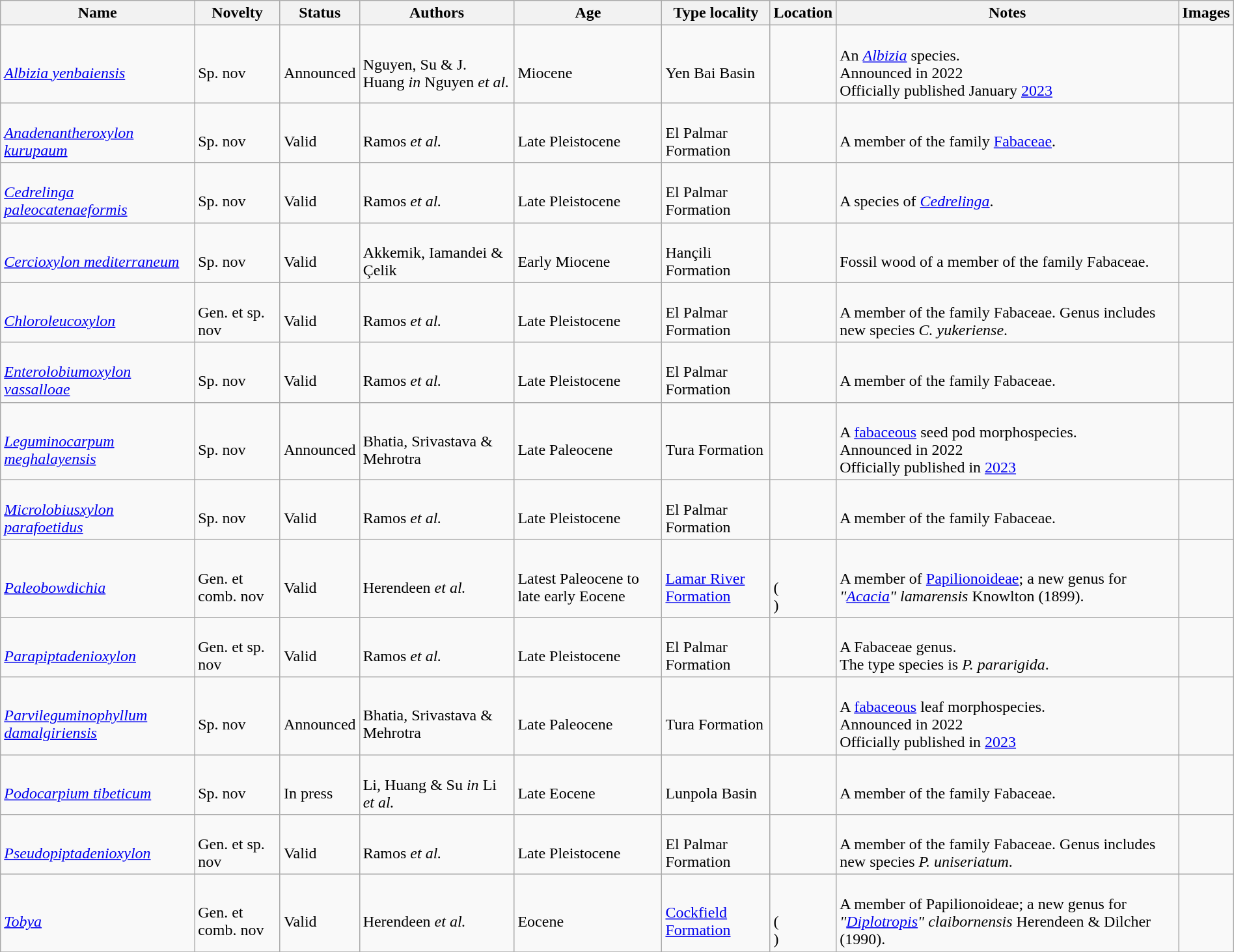<table class="wikitable sortable" align="center" width="100%">
<tr>
<th>Name</th>
<th>Novelty</th>
<th>Status</th>
<th>Authors</th>
<th>Age</th>
<th>Type locality</th>
<th>Location</th>
<th>Notes</th>
<th>Images</th>
</tr>
<tr>
<td><br><em><a href='#'>Albizia yenbaiensis</a></em></td>
<td><br>Sp. nov</td>
<td><br>Announced</td>
<td><br>Nguyen, Su & J. Huang <em>in</em> Nguyen <em>et al.</em></td>
<td><br>Miocene</td>
<td><br>Yen Bai Basin</td>
<td><br></td>
<td><br>An <em><a href='#'>Albizia</a></em> species.<br>Announced in 2022<br>Officially published January <a href='#'>2023</a></td>
<td></td>
</tr>
<tr>
<td><br><em><a href='#'>Anadenantheroxylon kurupaum</a></em></td>
<td><br>Sp. nov</td>
<td><br>Valid</td>
<td><br>Ramos <em>et al.</em></td>
<td><br>Late Pleistocene</td>
<td><br>El Palmar Formation</td>
<td><br></td>
<td><br>A member of the family <a href='#'>Fabaceae</a>.</td>
<td></td>
</tr>
<tr>
<td><br><em><a href='#'>Cedrelinga paleocatenaeformis</a></em></td>
<td><br>Sp. nov</td>
<td><br>Valid</td>
<td><br>Ramos <em>et al.</em></td>
<td><br>Late Pleistocene</td>
<td><br>El Palmar Formation</td>
<td><br></td>
<td><br>A species of <em><a href='#'>Cedrelinga</a></em>.</td>
<td></td>
</tr>
<tr>
<td><br><em><a href='#'>Cercioxylon mediterraneum</a></em></td>
<td><br>Sp. nov</td>
<td><br>Valid</td>
<td><br>Akkemik, Iamandei & Çelik</td>
<td><br>Early Miocene</td>
<td><br>Hançili Formation</td>
<td><br></td>
<td><br>Fossil wood of a member of the family Fabaceae.</td>
<td></td>
</tr>
<tr>
<td><br><em><a href='#'>Chloroleucoxylon</a></em></td>
<td><br>Gen. et sp. nov</td>
<td><br>Valid</td>
<td><br>Ramos <em>et al.</em></td>
<td><br>Late Pleistocene</td>
<td><br>El Palmar Formation</td>
<td><br></td>
<td><br>A member of the family Fabaceae. Genus includes new species <em>C. yukeriense</em>.</td>
<td></td>
</tr>
<tr>
<td><br><em><a href='#'>Enterolobiumoxylon vassalloae</a></em></td>
<td><br>Sp. nov</td>
<td><br>Valid</td>
<td><br>Ramos <em>et al.</em></td>
<td><br>Late Pleistocene</td>
<td><br>El Palmar Formation</td>
<td><br></td>
<td><br>A member of the family Fabaceae.</td>
<td></td>
</tr>
<tr>
<td><br><em><a href='#'>Leguminocarpum meghalayensis</a></em></td>
<td><br>Sp. nov</td>
<td><br>Announced</td>
<td><br>Bhatia, Srivastava & Mehrotra</td>
<td><br>Late Paleocene</td>
<td><br>Tura Formation</td>
<td><br></td>
<td><br>A <a href='#'>fabaceous</a> seed pod morphospecies.<br> Announced in 2022<br>Officially published in <a href='#'>2023</a></td>
<td></td>
</tr>
<tr>
<td><br><em><a href='#'>Microlobiusxylon parafoetidus</a></em></td>
<td><br>Sp. nov</td>
<td><br>Valid</td>
<td><br>Ramos <em>et al.</em></td>
<td><br>Late Pleistocene</td>
<td><br>El Palmar Formation</td>
<td><br></td>
<td><br>A member of the family Fabaceae.</td>
<td></td>
</tr>
<tr>
<td><br><em><a href='#'>Paleobowdichia</a></em></td>
<td><br>Gen. et comb. nov</td>
<td><br>Valid</td>
<td><br>Herendeen <em>et al.</em></td>
<td><br>Latest Paleocene to late early Eocene</td>
<td><br><a href='#'>Lamar River Formation</a></td>
<td><br><br>(<br>)</td>
<td><br>A member of <a href='#'>Papilionoideae</a>; a new genus for <em>"<a href='#'>Acacia</a>" lamarensis</em> Knowlton (1899).</td>
<td></td>
</tr>
<tr>
<td><br><em><a href='#'>Parapiptadenioxylon</a></em></td>
<td><br>Gen. et sp. nov</td>
<td><br>Valid</td>
<td><br>Ramos <em>et al.</em></td>
<td><br>Late Pleistocene</td>
<td><br>El Palmar Formation</td>
<td><br></td>
<td><br>A Fabaceae genus.<br> The type species is <em>P. pararigida</em>.</td>
<td></td>
</tr>
<tr>
<td><br><em><a href='#'>Parvileguminophyllum damalgiriensis</a></em></td>
<td><br>Sp. nov</td>
<td><br>Announced</td>
<td><br>Bhatia, Srivastava & Mehrotra</td>
<td><br>Late Paleocene</td>
<td><br>Tura Formation</td>
<td><br></td>
<td><br>A <a href='#'>fabaceous</a> leaf morphospecies.<br> Announced in 2022<br>Officially published in <a href='#'>2023</a></td>
<td></td>
</tr>
<tr>
<td><br><em><a href='#'>Podocarpium tibeticum</a></em></td>
<td><br>Sp. nov</td>
<td><br>In press</td>
<td><br>Li, Huang & Su <em>in</em> Li <em>et al.</em></td>
<td><br>Late Eocene</td>
<td><br>Lunpola Basin</td>
<td><br></td>
<td><br>A member of the family Fabaceae.</td>
<td></td>
</tr>
<tr>
<td><br><em><a href='#'>Pseudopiptadenioxylon</a></em></td>
<td><br>Gen. et sp. nov</td>
<td><br>Valid</td>
<td><br>Ramos <em>et al.</em></td>
<td><br>Late Pleistocene</td>
<td><br>El Palmar Formation</td>
<td><br></td>
<td><br>A member of the family Fabaceae. Genus includes new species <em>P. uniseriatum</em>.</td>
<td></td>
</tr>
<tr>
<td><br><em><a href='#'>Tobya</a></em></td>
<td><br>Gen. et comb. nov</td>
<td><br>Valid</td>
<td><br>Herendeen <em>et al.</em></td>
<td><br>Eocene</td>
<td><br><a href='#'>Cockfield Formation</a></td>
<td><br><br>(<br>)</td>
<td><br>A member of Papilionoideae; a new genus for <em>"<a href='#'>Diplotropis</a>" claibornensis</em> Herendeen & Dilcher (1990).</td>
<td></td>
</tr>
<tr>
</tr>
</table>
